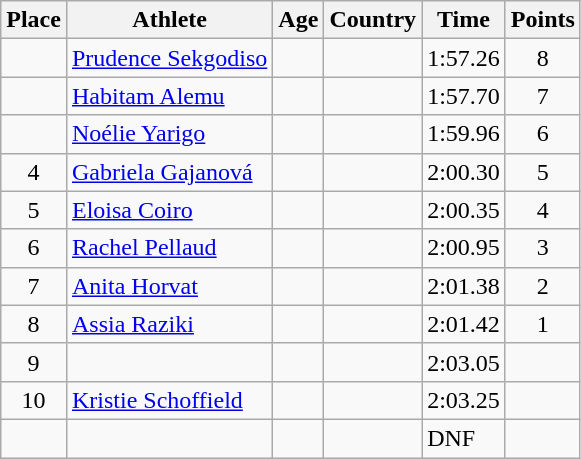<table class="wikitable mw-datatable sortable">
<tr>
<th>Place</th>
<th>Athlete</th>
<th>Age</th>
<th>Country</th>
<th>Time</th>
<th>Points</th>
</tr>
<tr>
<td align=center></td>
<td><a href='#'>Prudence Sekgodiso</a></td>
<td></td>
<td></td>
<td>1:57.26</td>
<td align=center>8</td>
</tr>
<tr>
<td align=center></td>
<td><a href='#'>Habitam Alemu</a></td>
<td></td>
<td></td>
<td>1:57.70</td>
<td align=center>7</td>
</tr>
<tr>
<td align=center></td>
<td><a href='#'>Noélie Yarigo</a></td>
<td></td>
<td></td>
<td>1:59.96</td>
<td align=center>6</td>
</tr>
<tr>
<td align=center>4</td>
<td><a href='#'>Gabriela Gajanová</a></td>
<td></td>
<td></td>
<td>2:00.30</td>
<td align=center>5</td>
</tr>
<tr>
<td align=center>5</td>
<td><a href='#'>Eloisa Coiro</a></td>
<td></td>
<td></td>
<td>2:00.35</td>
<td align=center>4</td>
</tr>
<tr>
<td align=center>6</td>
<td><a href='#'>Rachel Pellaud</a></td>
<td></td>
<td></td>
<td>2:00.95</td>
<td align=center>3</td>
</tr>
<tr>
<td align=center>7</td>
<td><a href='#'>Anita Horvat</a></td>
<td></td>
<td></td>
<td>2:01.38</td>
<td align=center>2</td>
</tr>
<tr>
<td align=center>8</td>
<td><a href='#'>Assia Raziki</a></td>
<td></td>
<td></td>
<td>2:01.42</td>
<td align=center>1</td>
</tr>
<tr>
<td align=center>9</td>
<td></td>
<td></td>
<td></td>
<td>2:03.05</td>
<td align=center></td>
</tr>
<tr>
<td align=center>10</td>
<td><a href='#'>Kristie Schoffield</a></td>
<td></td>
<td></td>
<td>2:03.25</td>
<td align=center></td>
</tr>
<tr>
<td align=center></td>
<td></td>
<td></td>
<td></td>
<td>DNF</td>
<td align=center></td>
</tr>
</table>
